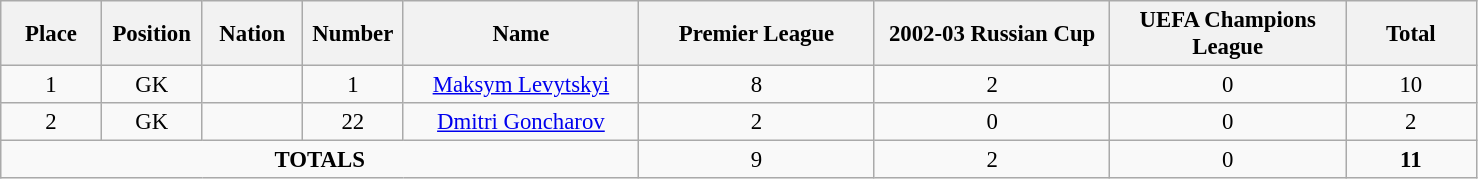<table class="wikitable" style="font-size: 95%; text-align: center;">
<tr>
<th width=60>Place</th>
<th width=60>Position</th>
<th width=60>Nation</th>
<th width=60>Number</th>
<th width=150>Name</th>
<th width=150>Premier League</th>
<th width=150>2002-03 Russian Cup</th>
<th width=150>UEFA Champions League</th>
<th width=80>Total</th>
</tr>
<tr>
<td>1</td>
<td>GK</td>
<td></td>
<td>1</td>
<td><a href='#'>Maksym Levytskyi</a></td>
<td>8</td>
<td>2</td>
<td>0</td>
<td>10</td>
</tr>
<tr>
<td>2</td>
<td>GK</td>
<td></td>
<td>22</td>
<td><a href='#'>Dmitri Goncharov</a></td>
<td>2</td>
<td>0</td>
<td>0</td>
<td>2</td>
</tr>
<tr>
<td colspan="5"><strong>TOTALS</strong></td>
<td>9</td>
<td>2</td>
<td>0</td>
<td><strong>11</strong></td>
</tr>
</table>
